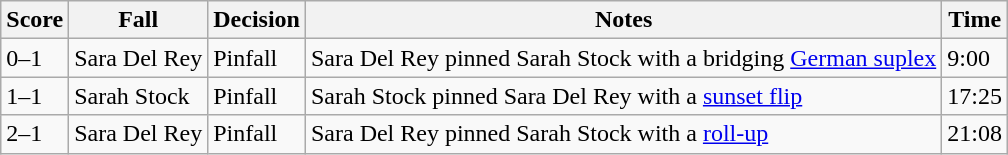<table style="font-size: 100%" class="wikitable">
<tr>
<th><strong>Score</strong></th>
<th><strong>Fall</strong></th>
<th><strong>Decision</strong></th>
<th><strong>Notes</strong></th>
<th><strong>Time</strong></th>
</tr>
<tr>
<td>0–1</td>
<td>Sara Del Rey</td>
<td>Pinfall</td>
<td>Sara Del Rey pinned Sarah Stock with a bridging <a href='#'>German suplex</a></td>
<td>9:00</td>
</tr>
<tr>
<td>1–1</td>
<td>Sarah Stock</td>
<td>Pinfall</td>
<td>Sarah Stock pinned Sara Del Rey with a <a href='#'>sunset flip</a></td>
<td>17:25</td>
</tr>
<tr>
<td>2–1</td>
<td>Sara Del Rey</td>
<td>Pinfall</td>
<td>Sara Del Rey pinned Sarah Stock with a <a href='#'>roll-up</a></td>
<td>21:08</td>
</tr>
</table>
